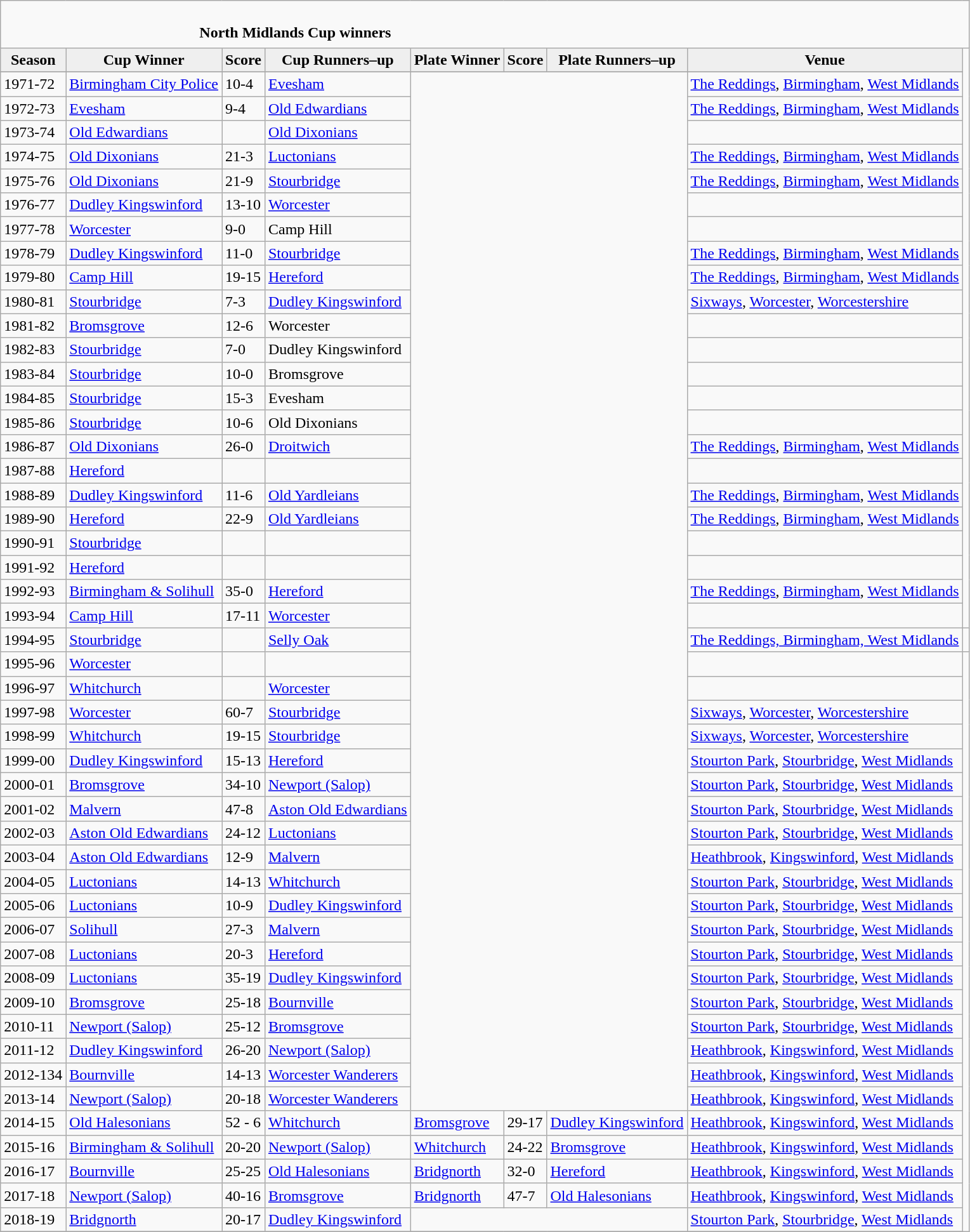<table class="wikitable" style="text-align: left;">
<tr>
<td colspan="11" cellpadding="0" cellspacing="0"><br><table border="0" style="width:100%;" cellpadding="0" cellspacing="0">
<tr>
<td style="width:20%; border:0;"></td>
<td style="border:0;"><strong>North Midlands Cup winners</strong></td>
<td style="width:20%; border:0;"></td>
</tr>
</table>
</td>
</tr>
<tr>
<th style="background:#efefef;">Season</th>
<th style="background:#efefef">Cup Winner</th>
<th style="background:#efefef">Score</th>
<th style="background:#efefef;">Cup Runners–up</th>
<th style="background:#efefef">Plate Winner</th>
<th style="background:#efefef">Score</th>
<th style="background:#efefef;">Plate Runners–up</th>
<th style="background:#efefef;">Venue</th>
</tr>
<tr align=left>
</tr>
<tr>
<td>1971-72</td>
<td><a href='#'>Birmingham City Police</a></td>
<td>10-4</td>
<td><a href='#'>Evesham</a></td>
<td colspan="3" rowspan="43"></td>
<td><a href='#'>The Reddings</a>, <a href='#'>Birmingham</a>, <a href='#'>West Midlands</a></td>
</tr>
<tr>
<td>1972-73</td>
<td><a href='#'>Evesham</a></td>
<td>9-4</td>
<td><a href='#'>Old Edwardians</a></td>
<td><a href='#'>The Reddings</a>, <a href='#'>Birmingham</a>, <a href='#'>West Midlands</a></td>
</tr>
<tr>
<td>1973-74</td>
<td><a href='#'>Old Edwardians</a></td>
<td></td>
<td><a href='#'>Old Dixonians</a></td>
<td></td>
</tr>
<tr>
<td>1974-75</td>
<td><a href='#'>Old Dixonians</a></td>
<td>21-3</td>
<td><a href='#'>Luctonians</a></td>
<td><a href='#'>The Reddings</a>, <a href='#'>Birmingham</a>, <a href='#'>West Midlands</a></td>
</tr>
<tr>
<td>1975-76</td>
<td><a href='#'>Old Dixonians</a></td>
<td>21-9</td>
<td><a href='#'>Stourbridge</a></td>
<td><a href='#'>The Reddings</a>, <a href='#'>Birmingham</a>, <a href='#'>West Midlands</a></td>
</tr>
<tr>
<td>1976-77</td>
<td><a href='#'>Dudley Kingswinford</a></td>
<td>13-10</td>
<td><a href='#'>Worcester</a></td>
<td></td>
</tr>
<tr>
<td>1977-78</td>
<td><a href='#'>Worcester</a></td>
<td>9-0</td>
<td>Camp Hill</td>
<td></td>
</tr>
<tr>
<td>1978-79</td>
<td><a href='#'>Dudley Kingswinford</a></td>
<td>11-0</td>
<td><a href='#'>Stourbridge</a></td>
<td><a href='#'>The Reddings</a>, <a href='#'>Birmingham</a>, <a href='#'>West Midlands</a></td>
</tr>
<tr>
<td>1979-80</td>
<td><a href='#'>Camp Hill</a></td>
<td>19-15</td>
<td><a href='#'>Hereford</a></td>
<td><a href='#'>The Reddings</a>, <a href='#'>Birmingham</a>, <a href='#'>West Midlands</a></td>
</tr>
<tr>
<td>1980-81</td>
<td><a href='#'>Stourbridge</a></td>
<td>7-3</td>
<td><a href='#'>Dudley Kingswinford</a></td>
<td><a href='#'>Sixways</a>, <a href='#'>Worcester</a>, <a href='#'>Worcestershire</a></td>
</tr>
<tr>
<td>1981-82</td>
<td><a href='#'>Bromsgrove</a></td>
<td>12-6</td>
<td>Worcester</td>
<td></td>
</tr>
<tr>
<td>1982-83</td>
<td><a href='#'>Stourbridge</a></td>
<td>7-0</td>
<td>Dudley Kingswinford</td>
<td></td>
</tr>
<tr>
<td>1983-84</td>
<td><a href='#'>Stourbridge</a></td>
<td>10-0</td>
<td>Bromsgrove</td>
<td></td>
</tr>
<tr>
<td>1984-85</td>
<td><a href='#'>Stourbridge</a></td>
<td>15-3</td>
<td>Evesham</td>
<td></td>
</tr>
<tr>
<td>1985-86</td>
<td><a href='#'>Stourbridge</a></td>
<td>10-6</td>
<td>Old Dixonians</td>
<td></td>
</tr>
<tr>
<td>1986-87</td>
<td><a href='#'>Old Dixonians</a></td>
<td>26-0</td>
<td><a href='#'>Droitwich</a></td>
<td><a href='#'>The Reddings</a>, <a href='#'>Birmingham</a>, <a href='#'>West Midlands</a></td>
</tr>
<tr>
<td>1987-88</td>
<td><a href='#'>Hereford</a></td>
<td></td>
<td></td>
<td></td>
</tr>
<tr>
<td>1988-89</td>
<td><a href='#'>Dudley Kingswinford</a></td>
<td>11-6</td>
<td><a href='#'>Old Yardleians</a></td>
<td><a href='#'>The Reddings</a>, <a href='#'>Birmingham</a>, <a href='#'>West Midlands</a></td>
</tr>
<tr>
<td>1989-90</td>
<td><a href='#'>Hereford</a></td>
<td>22-9</td>
<td><a href='#'>Old Yardleians</a></td>
<td><a href='#'>The Reddings</a>, <a href='#'>Birmingham</a>, <a href='#'>West Midlands</a></td>
</tr>
<tr>
<td>1990-91</td>
<td><a href='#'>Stourbridge</a></td>
<td></td>
<td></td>
<td></td>
</tr>
<tr>
<td>1991-92</td>
<td><a href='#'>Hereford</a></td>
<td></td>
<td></td>
<td></td>
</tr>
<tr>
<td>1992-93</td>
<td><a href='#'>Birmingham & Solihull</a></td>
<td>35-0</td>
<td><a href='#'>Hereford</a></td>
<td><a href='#'>The Reddings</a>, <a href='#'>Birmingham</a>, <a href='#'>West Midlands</a></td>
</tr>
<tr>
<td>1993-94</td>
<td><a href='#'>Camp Hill</a></td>
<td>17-11</td>
<td><a href='#'>Worcester</a></td>
<td></td>
</tr>
<tr>
<td>1994-95</td>
<td><a href='#'>Stourbridge</a></td>
<td></td>
<td><a href='#'>Selly Oak </a></td>
<td><a href='#'>The Reddings, Birmingham, West Midlands</a></td>
<td></td>
</tr>
<tr>
<td>1995-96</td>
<td><a href='#'>Worcester</a></td>
<td></td>
<td></td>
<td></td>
</tr>
<tr>
<td>1996-97</td>
<td><a href='#'>Whitchurch</a></td>
<td></td>
<td><a href='#'>Worcester</a></td>
<td></td>
</tr>
<tr>
<td>1997-98</td>
<td><a href='#'>Worcester</a></td>
<td>60-7</td>
<td><a href='#'>Stourbridge</a></td>
<td><a href='#'>Sixways</a>, <a href='#'>Worcester</a>, <a href='#'>Worcestershire</a></td>
</tr>
<tr>
<td>1998-99</td>
<td><a href='#'>Whitchurch</a></td>
<td>19-15</td>
<td><a href='#'>Stourbridge</a></td>
<td><a href='#'>Sixways</a>, <a href='#'>Worcester</a>, <a href='#'>Worcestershire</a></td>
</tr>
<tr>
<td>1999-00</td>
<td><a href='#'>Dudley Kingswinford</a></td>
<td>15-13</td>
<td><a href='#'>Hereford</a></td>
<td><a href='#'>Stourton Park</a>, <a href='#'>Stourbridge</a>, <a href='#'>West Midlands</a></td>
</tr>
<tr>
<td>2000-01</td>
<td><a href='#'>Bromsgrove</a></td>
<td>34-10</td>
<td><a href='#'>Newport (Salop)</a></td>
<td><a href='#'>Stourton Park</a>, <a href='#'>Stourbridge</a>, <a href='#'>West Midlands</a></td>
</tr>
<tr>
<td>2001-02</td>
<td><a href='#'>Malvern</a></td>
<td>47-8</td>
<td><a href='#'>Aston Old Edwardians</a></td>
<td><a href='#'>Stourton Park</a>, <a href='#'>Stourbridge</a>, <a href='#'>West Midlands</a></td>
</tr>
<tr>
<td>2002-03</td>
<td><a href='#'>Aston Old Edwardians</a></td>
<td>24-12</td>
<td><a href='#'>Luctonians</a></td>
<td><a href='#'>Stourton Park</a>, <a href='#'>Stourbridge</a>, <a href='#'>West Midlands</a></td>
</tr>
<tr>
<td>2003-04</td>
<td><a href='#'>Aston Old Edwardians</a></td>
<td>12-9</td>
<td><a href='#'>Malvern</a></td>
<td><a href='#'>Heathbrook</a>, <a href='#'>Kingswinford</a>, <a href='#'>West Midlands</a></td>
</tr>
<tr>
<td>2004-05</td>
<td><a href='#'>Luctonians</a></td>
<td>14-13</td>
<td><a href='#'>Whitchurch</a></td>
<td><a href='#'>Stourton Park</a>, <a href='#'>Stourbridge</a>, <a href='#'>West Midlands</a></td>
</tr>
<tr>
<td>2005-06</td>
<td><a href='#'>Luctonians</a></td>
<td>10-9</td>
<td><a href='#'>Dudley Kingswinford</a></td>
<td><a href='#'>Stourton Park</a>, <a href='#'>Stourbridge</a>, <a href='#'>West Midlands</a></td>
</tr>
<tr>
<td>2006-07</td>
<td><a href='#'>Solihull</a></td>
<td>27-3</td>
<td><a href='#'>Malvern</a></td>
<td><a href='#'>Stourton Park</a>, <a href='#'>Stourbridge</a>, <a href='#'>West Midlands</a></td>
</tr>
<tr>
<td>2007-08</td>
<td><a href='#'>Luctonians</a></td>
<td>20-3</td>
<td><a href='#'>Hereford</a></td>
<td><a href='#'>Stourton Park</a>, <a href='#'>Stourbridge</a>, <a href='#'>West Midlands</a></td>
</tr>
<tr>
<td>2008-09</td>
<td><a href='#'>Luctonians</a></td>
<td>35-19</td>
<td><a href='#'>Dudley Kingswinford</a></td>
<td><a href='#'>Stourton Park</a>, <a href='#'>Stourbridge</a>, <a href='#'>West Midlands</a></td>
</tr>
<tr>
<td>2009-10</td>
<td><a href='#'>Bromsgrove</a></td>
<td>25-18</td>
<td><a href='#'>Bournville</a></td>
<td><a href='#'>Stourton Park</a>, <a href='#'>Stourbridge</a>, <a href='#'>West Midlands</a></td>
</tr>
<tr>
<td>2010-11</td>
<td><a href='#'>Newport (Salop)</a></td>
<td>25-12</td>
<td><a href='#'>Bromsgrove</a></td>
<td><a href='#'>Stourton Park</a>, <a href='#'>Stourbridge</a>, <a href='#'>West Midlands</a></td>
</tr>
<tr>
<td>2011-12</td>
<td><a href='#'>Dudley Kingswinford</a></td>
<td>26-20</td>
<td><a href='#'>Newport (Salop)</a></td>
<td><a href='#'>Heathbrook</a>, <a href='#'>Kingswinford</a>, <a href='#'>West Midlands</a></td>
</tr>
<tr>
<td>2012-134</td>
<td><a href='#'>Bournville</a></td>
<td>14-13</td>
<td><a href='#'>Worcester Wanderers</a></td>
<td><a href='#'>Heathbrook</a>, <a href='#'>Kingswinford</a>, <a href='#'>West Midlands</a></td>
</tr>
<tr>
<td>2013-14</td>
<td><a href='#'>Newport (Salop)</a></td>
<td>20-18</td>
<td><a href='#'>Worcester Wanderers</a></td>
<td><a href='#'>Heathbrook</a>, <a href='#'>Kingswinford</a>, <a href='#'>West Midlands</a></td>
</tr>
<tr>
<td>2014-15</td>
<td><a href='#'>Old Halesonians</a></td>
<td>52 - 6</td>
<td><a href='#'>Whitchurch</a></td>
<td><a href='#'>Bromsgrove</a></td>
<td>29-17</td>
<td><a href='#'>Dudley Kingswinford</a></td>
<td><a href='#'>Heathbrook</a>, <a href='#'>Kingswinford</a>, <a href='#'>West Midlands</a></td>
</tr>
<tr>
<td>2015-16</td>
<td><a href='#'>Birmingham & Solihull</a></td>
<td>20-20</td>
<td><a href='#'>Newport (Salop)</a></td>
<td><a href='#'>Whitchurch</a></td>
<td>24-22</td>
<td><a href='#'>Bromsgrove</a></td>
<td><a href='#'>Heathbrook</a>, <a href='#'>Kingswinford</a>, <a href='#'>West Midlands</a></td>
</tr>
<tr>
<td>2016-17</td>
<td><a href='#'>Bournville</a></td>
<td>25-25</td>
<td><a href='#'>Old Halesonians</a></td>
<td><a href='#'>Bridgnorth</a></td>
<td>32-0</td>
<td><a href='#'>Hereford</a></td>
<td><a href='#'>Heathbrook</a>, <a href='#'>Kingswinford</a>, <a href='#'>West Midlands</a></td>
</tr>
<tr>
<td>2017-18</td>
<td><a href='#'>Newport (Salop)</a></td>
<td>40-16</td>
<td><a href='#'>Bromsgrove</a></td>
<td><a href='#'>Bridgnorth</a></td>
<td>47-7</td>
<td><a href='#'>Old Halesonians</a></td>
<td><a href='#'>Heathbrook</a>, <a href='#'>Kingswinford</a>, <a href='#'>West Midlands</a></td>
</tr>
<tr>
<td>2018-19</td>
<td><a href='#'>Bridgnorth</a></td>
<td>20-17</td>
<td><a href='#'>Dudley Kingswinford</a></td>
<td colspan=3 rowspan=1></td>
<td><a href='#'>Stourton Park</a>, <a href='#'>Stourbridge</a>, <a href='#'>West Midlands</a></td>
</tr>
<tr>
</tr>
</table>
